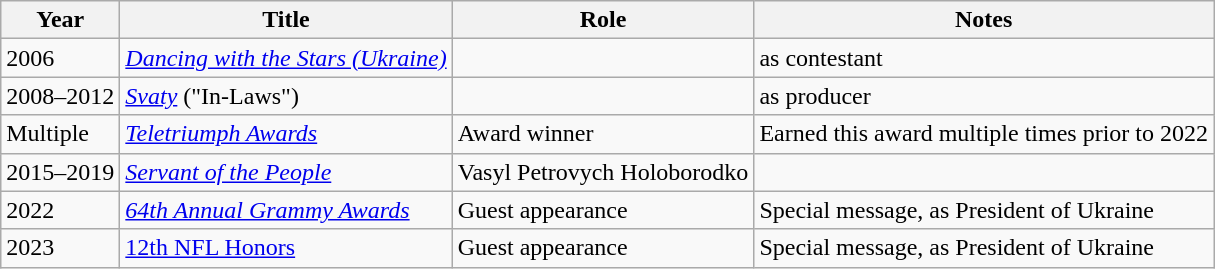<table class="wikitable sortable">
<tr>
<th>Year</th>
<th>Title</th>
<th>Role</th>
<th>Notes</th>
</tr>
<tr>
<td>2006</td>
<td><em><a href='#'>Dancing with the Stars (Ukraine)</a></em></td>
<td></td>
<td>as contestant</td>
</tr>
<tr>
<td>2008–2012</td>
<td><em><a href='#'>Svaty</a></em> ("In-Laws")</td>
<td></td>
<td>as producer</td>
</tr>
<tr>
<td>Multiple</td>
<td><em><a href='#'>Teletriumph Awards</a></em></td>
<td>Award winner</td>
<td>Earned this award multiple times prior to 2022</td>
</tr>
<tr>
<td>2015–2019</td>
<td><em><a href='#'>Servant of the People</a></em></td>
<td>Vasyl Petrovych Holoborodko</td>
<td></td>
</tr>
<tr>
<td>2022</td>
<td><em><a href='#'>64th Annual Grammy Awards</a></em></td>
<td>Guest appearance</td>
<td>Special message, as President of Ukraine</td>
</tr>
<tr>
<td>2023</td>
<td><a href='#'>12th NFL Honors</a></td>
<td>Guest appearance</td>
<td>Special message, as President of Ukraine</td>
</tr>
</table>
